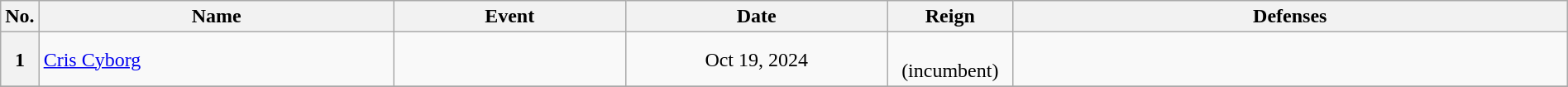<table class="wikitable" width=100% style="text-align: center;">
<tr>
<th width=1%>No.</th>
<th width=23%>Name</th>
<th width=15%>Event</th>
<th width=17%>Date</th>
<th width=8%>Reign</th>
<th width=36%>Defenses</th>
</tr>
<tr>
<th>1</th>
<td align=left> <a href='#'>Cris Cyborg</a> <br></td>
<td><br></td>
<td>Oct 19, 2024</td>
<td align=center><br>(incumbent)<br></td>
<td align=left></td>
</tr>
<tr>
</tr>
</table>
